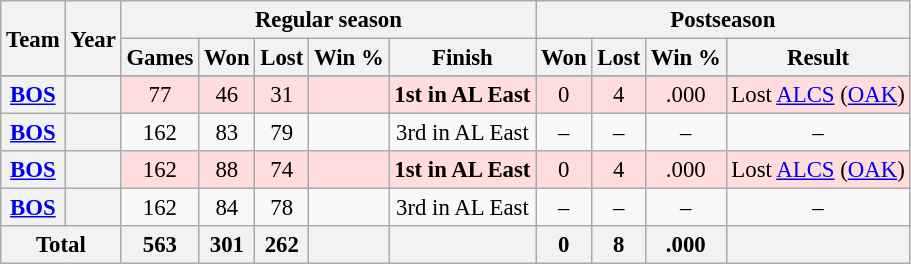<table class="wikitable" style="font-size: 95%; text-align:center;">
<tr>
<th rowspan="2">Team</th>
<th rowspan="2">Year</th>
<th colspan="5">Regular season</th>
<th colspan="4">Postseason</th>
</tr>
<tr>
<th>Games</th>
<th>Won</th>
<th>Lost</th>
<th>Win %</th>
<th>Finish</th>
<th>Won</th>
<th>Lost</th>
<th>Win %</th>
<th>Result</th>
</tr>
<tr>
</tr>
<tr style="background:#fdd">
<th><a href='#'>BOS</a></th>
<th></th>
<td>77</td>
<td>46</td>
<td>31</td>
<td></td>
<td><strong>1st in AL East</strong></td>
<td>0</td>
<td>4</td>
<td>.000</td>
<td>Lost <a href='#'>ALCS</a> (<a href='#'>OAK</a>)</td>
</tr>
<tr>
<th><a href='#'>BOS</a></th>
<th></th>
<td>162</td>
<td>83</td>
<td>79</td>
<td></td>
<td>3rd in AL East</td>
<td>–</td>
<td>–</td>
<td>–</td>
<td>–</td>
</tr>
<tr style="background:#fdd">
<th><a href='#'>BOS</a></th>
<th></th>
<td>162</td>
<td>88</td>
<td>74</td>
<td></td>
<td><strong>1st in AL East</strong></td>
<td>0</td>
<td>4</td>
<td>.000</td>
<td>Lost <a href='#'>ALCS</a> (<a href='#'>OAK</a>)</td>
</tr>
<tr>
<th><a href='#'>BOS</a></th>
<th></th>
<td>162</td>
<td>84</td>
<td>78</td>
<td></td>
<td>3rd in AL East</td>
<td>–</td>
<td>–</td>
<td>–</td>
<td>–</td>
</tr>
<tr>
<th colspan="2">Total</th>
<th>563</th>
<th>301</th>
<th>262</th>
<th></th>
<th></th>
<th>0</th>
<th>8</th>
<th>.000</th>
<th></th>
</tr>
</table>
